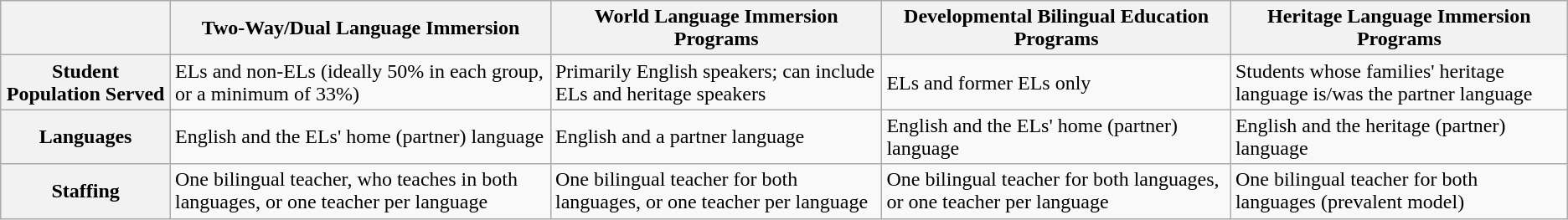<table class=wikitable>
<tr>
<th></th>
<th>Two-Way/Dual Language Immersion</th>
<th>World Language Immersion Programs</th>
<th>Developmental Bilingual Education Programs</th>
<th>Heritage Language Immersion Programs</th>
</tr>
<tr>
<th>Student Population Served</th>
<td>ELs and non-ELs (ideally 50% in each group, or a minimum of 33%)</td>
<td>Primarily English speakers; can include ELs and heritage speakers</td>
<td>ELs and former ELs only</td>
<td>Students whose families' heritage language is/was the partner language</td>
</tr>
<tr>
<th>Languages</th>
<td>English and the ELs' home (partner) language</td>
<td>English and a partner language</td>
<td>English and the ELs' home (partner) language</td>
<td>English and the heritage (partner) language</td>
</tr>
<tr>
<th>Staffing</th>
<td>One bilingual teacher, who teaches in both languages, or one teacher per language</td>
<td>One bilingual teacher for both languages, or one teacher per language</td>
<td>One bilingual teacher for both languages, or one teacher per language</td>
<td>One bilingual teacher for both languages (prevalent model)</td>
</tr>
</table>
